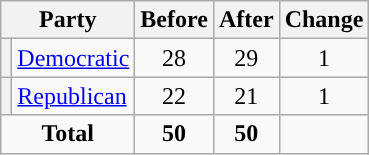<table class="wikitable" style="text-align:center;">
<tr>
<th colspan="2">Party</th>
<th>Before</th>
<th>After</th>
<th>Change</th>
</tr>
<tr>
<th style="background-color:"></th>
<td style="text-align:left;"><a href='#'>Democratic</a></td>
<td>28</td>
<td>29</td>
<td> 1</td>
</tr>
<tr>
<th style="background-color:"></th>
<td style="text-align:left;"><a href='#'>Republican</a></td>
<td>22</td>
<td>21</td>
<td> 1</td>
</tr>
<tr>
<td colspan="2"><strong>Total</strong></td>
<td><strong>50</strong></td>
<td><strong>50</strong></td>
<td></td>
</tr>
</table>
